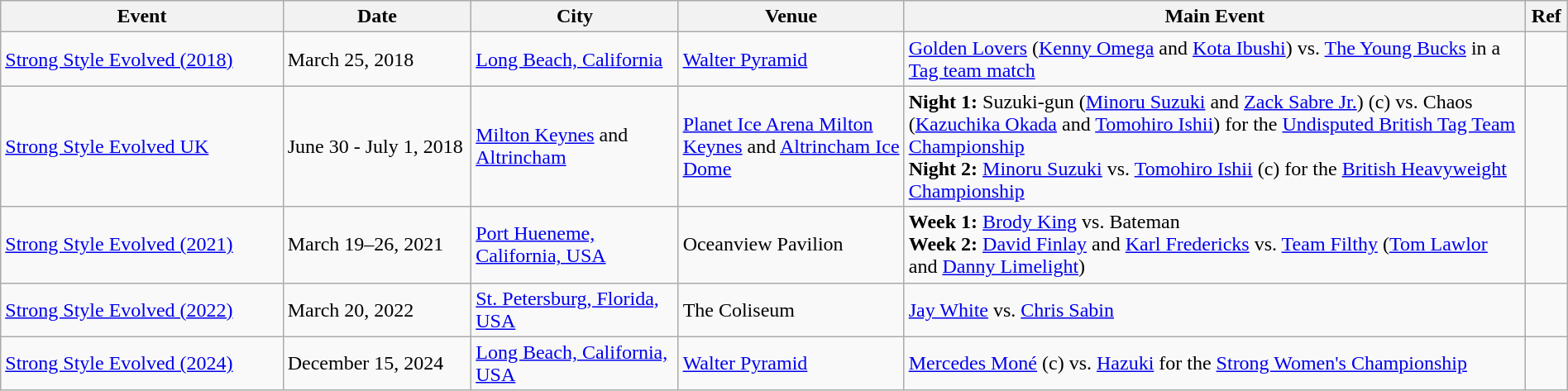<table class="wikitable" width="100%">
<tr>
<th width="15%">Event</th>
<th width="10%">Date</th>
<th width="11%">City</th>
<th width="12%">Venue</th>
<th width="33%">Main Event</th>
<th width="1%">Ref</th>
</tr>
<tr>
<td><a href='#'>Strong Style Evolved (2018)</a></td>
<td>March 25, 2018</td>
<td><a href='#'>Long Beach, California</a></td>
<td><a href='#'>Walter Pyramid</a></td>
<td><a href='#'>Golden Lovers</a> (<a href='#'>Kenny Omega</a> and <a href='#'>Kota Ibushi</a>) vs. <a href='#'>The Young Bucks</a> in a <a href='#'>Tag team match</a></td>
<td></td>
</tr>
<tr>
<td><a href='#'>Strong Style Evolved UK</a></td>
<td>June 30 - July 1, 2018</td>
<td><a href='#'>Milton Keynes</a> and <a href='#'>Altrincham</a></td>
<td><a href='#'>Planet Ice Arena Milton Keynes</a> and <a href='#'>Altrincham Ice Dome</a></td>
<td><strong>Night 1:</strong> Suzuki-gun (<a href='#'>Minoru Suzuki</a> and <a href='#'>Zack Sabre Jr.</a>) (c) vs. Chaos (<a href='#'>Kazuchika Okada</a> and <a href='#'>Tomohiro Ishii</a>) for the <a href='#'>Undisputed British Tag Team Championship</a><br><strong>Night 2:</strong> <a href='#'>Minoru Suzuki</a> vs. <a href='#'>Tomohiro Ishii</a> (c) for the <a href='#'>British Heavyweight Championship</a></td>
<td></td>
</tr>
<tr>
<td><a href='#'>Strong Style Evolved (2021)</a></td>
<td>March 19–26, 2021</td>
<td><a href='#'>Port Hueneme, California, USA</a></td>
<td>Oceanview Pavilion</td>
<td><strong>Week 1:</strong> <a href='#'>Brody King</a> vs. Bateman<br><strong>Week 2:</strong> <a href='#'>David Finlay</a> and <a href='#'>Karl Fredericks</a> vs. <a href='#'>Team Filthy</a> (<a href='#'>Tom Lawlor</a> and <a href='#'>Danny Limelight</a>)</td>
<td></td>
</tr>
<tr>
<td><a href='#'>Strong Style Evolved (2022)</a></td>
<td>March 20, 2022</td>
<td><a href='#'>St. Petersburg, Florida, USA</a></td>
<td>The Coliseum</td>
<td><a href='#'>Jay White</a> vs. <a href='#'>Chris Sabin</a></td>
<td></td>
</tr>
<tr>
<td><a href='#'>Strong Style Evolved (2024)</a></td>
<td>December 15, 2024</td>
<td><a href='#'>Long Beach, California, USA</a></td>
<td><a href='#'>Walter Pyramid</a></td>
<td><a href='#'>Mercedes Moné</a> (c) vs. <a href='#'>Hazuki</a> for the <a href='#'>Strong Women's Championship</a></td>
<td></td>
</tr>
</table>
